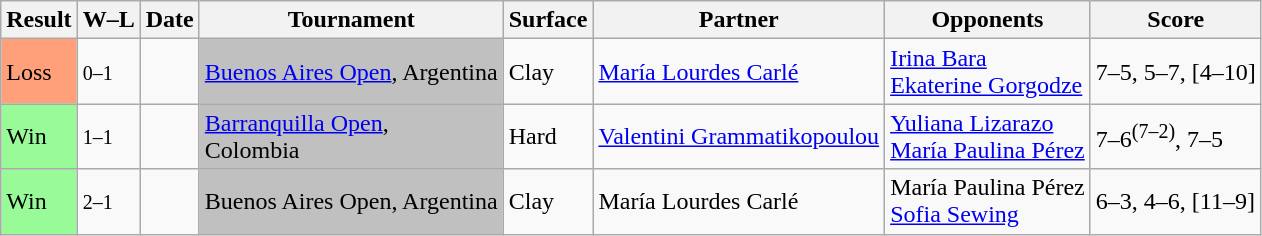<table class="sortable wikitable">
<tr>
<th>Result</th>
<th class="unsortable">W–L</th>
<th>Date</th>
<th>Tournament</th>
<th>Surface</th>
<th>Partner</th>
<th>Opponents</th>
<th class="unsortable">Score</th>
</tr>
<tr>
<td style="background:#ffa07a;">Loss</td>
<td><small>0–1</small></td>
<td><a href='#'></a></td>
<td bgcolor=silver><a href='#'>Buenos Aires Open</a>, Argentina</td>
<td>Clay</td>
<td> <a href='#'>María Lourdes Carlé</a></td>
<td> <a href='#'>Irina Bara</a> <br>  <a href='#'>Ekaterine Gorgodze</a></td>
<td>7–5, 5–7, [4–10]</td>
</tr>
<tr>
<td bgcolor=98FB98>Win</td>
<td><small>1–1</small></td>
<td><a href='#'></a></td>
<td bgcolor=silver><a href='#'>Barranquilla Open</a>, <br>Colombia</td>
<td>Hard</td>
<td> <a href='#'>Valentini Grammatikopoulou</a></td>
<td> <a href='#'>Yuliana Lizarazo</a> <br>  <a href='#'>María Paulina Pérez</a></td>
<td>7–6<sup>(7–2)</sup>, 7–5</td>
</tr>
<tr>
<td style="background:#98fb98;">Win</td>
<td><small>2–1</small></td>
<td><a href='#'></a></td>
<td bgcolor=silver>Buenos Aires Open, Argentina</td>
<td>Clay</td>
<td> María Lourdes Carlé</td>
<td> María Paulina Pérez <br>  <a href='#'>Sofia Sewing</a></td>
<td>6–3, 4–6, [11–9]</td>
</tr>
</table>
